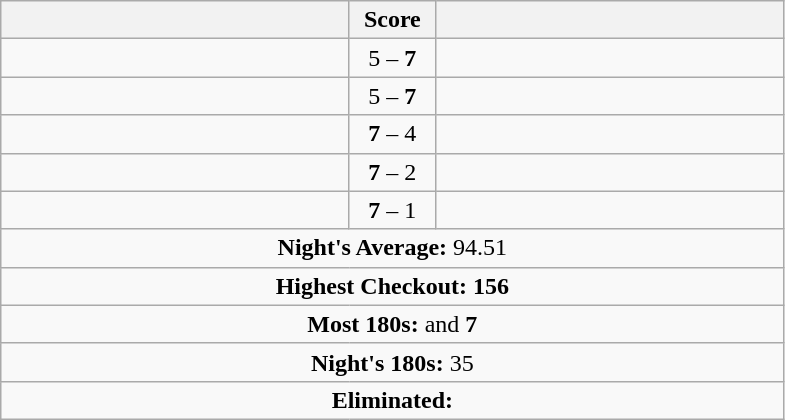<table class=wikitable style="text-align:center">
<tr>
<th width=225></th>
<th width=50>Score</th>
<th width=225></th>
</tr>
<tr align=left>
<td align=right></td>
<td align=center>5 – <strong>7</strong></td>
<td></td>
</tr>
<tr align=left>
<td align=right></td>
<td align=center>5 – <strong>7</strong></td>
<td></td>
</tr>
<tr align=left>
<td align=right></td>
<td align=center><strong>7</strong> – 4</td>
<td></td>
</tr>
<tr align=left>
<td align=right></td>
<td align=center><strong>7</strong> – 2</td>
<td></td>
</tr>
<tr align=left>
<td align=right></td>
<td align=center><strong>7</strong> – 1</td>
<td></td>
</tr>
<tr align=center>
<td colspan="3"><strong>Night's Average:</strong> 94.51</td>
</tr>
<tr align=center>
<td colspan="3"><strong>Highest Checkout:</strong>  <strong>156</strong></td>
</tr>
<tr align=center>
<td colspan="3"><strong>Most 180s:</strong>   and  <strong>7</strong></td>
</tr>
<tr align=center>
<td colspan="3"><strong>Night's 180s:</strong> 35</td>
</tr>
<tr align=center>
<td colspan="3"><strong>Eliminated:</strong> </td>
</tr>
</table>
